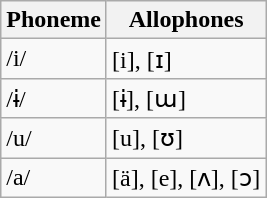<table class="wikitable">
<tr>
<th>Phoneme</th>
<th>Allophones</th>
</tr>
<tr>
<td>/i/</td>
<td>[i], [ɪ]</td>
</tr>
<tr>
<td>/ɨ/</td>
<td>[ɨ], [ɯ]</td>
</tr>
<tr>
<td>/u/</td>
<td>[u], [ʊ]</td>
</tr>
<tr>
<td>/a/</td>
<td>[ä], [e], [ʌ], [ɔ]</td>
</tr>
</table>
